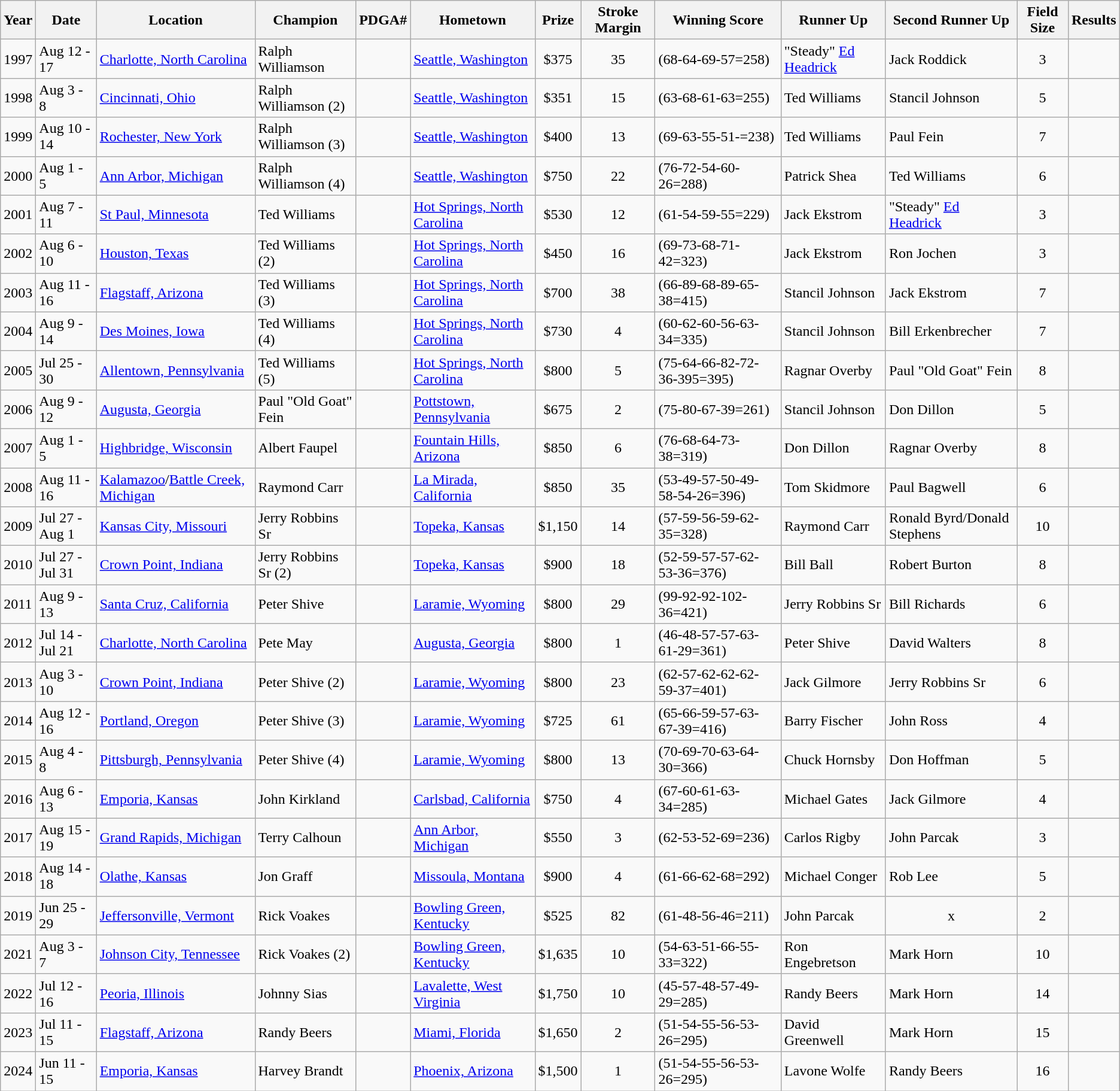<table class="wikitable">
<tr>
<th>Year</th>
<th>Date</th>
<th>Location</th>
<th>Champion</th>
<th>PDGA#</th>
<th>Hometown</th>
<th>Prize</th>
<th>Stroke Margin</th>
<th>Winning Score</th>
<th>Runner Up</th>
<th>Second Runner Up</th>
<th>Field Size</th>
<th>Results</th>
</tr>
<tr>
<td>1997</td>
<td>Aug 12 - 17</td>
<td><a href='#'>Charlotte, North Carolina</a></td>
<td>Ralph Williamson</td>
<td></td>
<td><a href='#'>Seattle, Washington</a></td>
<td align="center">$375</td>
<td align="center">35</td>
<td>(68-64-69-57=258)</td>
<td>"Steady" <a href='#'>Ed Headrick</a></td>
<td>Jack Roddick</td>
<td align="center">3</td>
<td></td>
</tr>
<tr>
<td>1998</td>
<td>Aug 3 - 8</td>
<td><a href='#'>Cincinnati, Ohio</a></td>
<td>Ralph Williamson (2)</td>
<td></td>
<td><a href='#'>Seattle, Washington</a></td>
<td align="center">$351</td>
<td align="center">15</td>
<td>(63-68-61-63=255)</td>
<td>Ted Williams</td>
<td>Stancil Johnson</td>
<td align="center">5</td>
<td></td>
</tr>
<tr>
<td>1999</td>
<td>Aug 10 - 14</td>
<td><a href='#'>Rochester, New York</a></td>
<td>Ralph Williamson (3)</td>
<td></td>
<td><a href='#'>Seattle, Washington</a></td>
<td align="center">$400</td>
<td align="center">13</td>
<td>(69-63-55-51-=238)</td>
<td>Ted Williams</td>
<td>Paul Fein</td>
<td align="center">7</td>
<td></td>
</tr>
<tr>
<td>2000</td>
<td>Aug 1 - 5</td>
<td><a href='#'>Ann Arbor, Michigan</a></td>
<td>Ralph Williamson (4)</td>
<td></td>
<td><a href='#'>Seattle, Washington</a></td>
<td align="center">$750</td>
<td align="center">22</td>
<td>(76-72-54-60-26=288)</td>
<td>Patrick Shea</td>
<td>Ted Williams</td>
<td align="center">6</td>
<td></td>
</tr>
<tr>
<td>2001</td>
<td>Aug 7 - 11</td>
<td><a href='#'>St Paul, Minnesota</a></td>
<td>Ted Williams</td>
<td></td>
<td><a href='#'>Hot Springs, North Carolina</a></td>
<td align="center">$530</td>
<td align="center">12</td>
<td>(61-54-59-55=229)</td>
<td>Jack Ekstrom</td>
<td>"Steady" <a href='#'>Ed Headrick</a></td>
<td align="center">3</td>
<td></td>
</tr>
<tr>
<td>2002</td>
<td>Aug 6 - 10</td>
<td><a href='#'>Houston, Texas</a></td>
<td>Ted Williams (2)</td>
<td></td>
<td><a href='#'>Hot Springs, North Carolina</a></td>
<td align="center">$450</td>
<td align="center">16</td>
<td>(69-73-68-71-42=323)</td>
<td>Jack Ekstrom</td>
<td>Ron Jochen</td>
<td align="center">3</td>
<td></td>
</tr>
<tr>
<td>2003</td>
<td>Aug 11 - 16</td>
<td><a href='#'>Flagstaff, Arizona</a></td>
<td>Ted Williams (3)</td>
<td></td>
<td><a href='#'>Hot Springs, North Carolina</a></td>
<td align="center">$700</td>
<td align="center">38</td>
<td>(66-89-68-89-65-38=415)</td>
<td>Stancil Johnson</td>
<td>Jack Ekstrom</td>
<td align="center">7</td>
<td></td>
</tr>
<tr>
<td>2004</td>
<td>Aug 9 - 14</td>
<td><a href='#'>Des Moines, Iowa</a></td>
<td>Ted Williams (4)</td>
<td></td>
<td><a href='#'>Hot Springs, North Carolina</a></td>
<td align="center">$730</td>
<td align="center">4</td>
<td>(60-62-60-56-63-34=335)</td>
<td>Stancil Johnson</td>
<td>Bill Erkenbrecher</td>
<td align="center">7</td>
<td></td>
</tr>
<tr>
<td>2005</td>
<td>Jul 25 - 30</td>
<td><a href='#'>Allentown, Pennsylvania</a></td>
<td>Ted Williams (5)</td>
<td></td>
<td><a href='#'>Hot Springs, North Carolina</a></td>
<td align="center">$800</td>
<td align="center">5</td>
<td>(75-64-66-82-72-36-395=395)</td>
<td>Ragnar Overby</td>
<td>Paul "Old Goat" Fein</td>
<td align="center">8</td>
<td></td>
</tr>
<tr>
<td>2006</td>
<td>Aug 9 - 12</td>
<td><a href='#'>Augusta, Georgia</a></td>
<td>Paul "Old Goat" Fein</td>
<td></td>
<td><a href='#'>Pottstown, Pennsylvania</a></td>
<td align="center">$675</td>
<td align="center">2</td>
<td>(75-80-67-39=261)</td>
<td>Stancil Johnson</td>
<td>Don Dillon</td>
<td align="center">5</td>
<td></td>
</tr>
<tr>
<td>2007</td>
<td>Aug 1 - 5</td>
<td><a href='#'>Highbridge, Wisconsin</a></td>
<td>Albert Faupel</td>
<td></td>
<td><a href='#'>Fountain Hills, Arizona</a></td>
<td align="center">$850</td>
<td align="center">6</td>
<td>(76-68-64-73-38=319)</td>
<td>Don Dillon</td>
<td>Ragnar Overby</td>
<td align="center">8</td>
<td></td>
</tr>
<tr>
<td>2008</td>
<td>Aug 11 - 16</td>
<td><a href='#'>Kalamazoo</a>/<a href='#'>Battle Creek, Michigan</a></td>
<td>Raymond Carr</td>
<td></td>
<td><a href='#'>La Mirada, California</a></td>
<td align="center">$850</td>
<td align="center">35</td>
<td>(53-49-57-50-49-58-54-26=396)</td>
<td>Tom Skidmore</td>
<td>Paul Bagwell</td>
<td align="center">6</td>
<td></td>
</tr>
<tr>
<td>2009</td>
<td>Jul 27 - Aug 1</td>
<td><a href='#'>Kansas City, Missouri</a></td>
<td>Jerry Robbins Sr</td>
<td></td>
<td><a href='#'>Topeka, Kansas</a></td>
<td align="center">$1,150</td>
<td align="center">14</td>
<td>(57-59-56-59-62-35=328)</td>
<td>Raymond Carr</td>
<td>Ronald Byrd/Donald Stephens</td>
<td align="center">10</td>
<td></td>
</tr>
<tr>
<td>2010</td>
<td>Jul 27 - Jul 31</td>
<td><a href='#'>Crown Point, Indiana</a></td>
<td>Jerry Robbins Sr (2)</td>
<td></td>
<td><a href='#'>Topeka, Kansas</a></td>
<td align="center">$900</td>
<td align="center">18</td>
<td>(52-59-57-57-62-53-36=376)</td>
<td>Bill Ball</td>
<td>Robert Burton</td>
<td align="center">8</td>
<td></td>
</tr>
<tr>
<td>2011</td>
<td>Aug 9 - 13</td>
<td><a href='#'>Santa Cruz, California</a></td>
<td>Peter Shive</td>
<td></td>
<td><a href='#'>Laramie, Wyoming</a></td>
<td align="center">$800</td>
<td align="center">29</td>
<td>(99-92-92-102-36=421)</td>
<td>Jerry Robbins Sr</td>
<td>Bill Richards</td>
<td align="center">6</td>
<td></td>
</tr>
<tr>
<td>2012</td>
<td>Jul 14 - Jul 21</td>
<td><a href='#'>Charlotte, North Carolina</a></td>
<td>Pete May</td>
<td></td>
<td><a href='#'>Augusta, Georgia</a></td>
<td align="center">$800</td>
<td align="center">1</td>
<td>(46-48-57-57-63-61-29=361)</td>
<td>Peter Shive</td>
<td>David Walters</td>
<td align="center">8</td>
<td></td>
</tr>
<tr>
<td>2013</td>
<td>Aug 3 - 10</td>
<td><a href='#'>Crown Point, Indiana</a></td>
<td>Peter Shive (2)</td>
<td></td>
<td><a href='#'>Laramie, Wyoming</a></td>
<td align="center">$800</td>
<td align="center">23</td>
<td>(62-57-62-62-62-59-37=401)</td>
<td>Jack Gilmore</td>
<td>Jerry Robbins Sr</td>
<td align="center">6</td>
<td></td>
</tr>
<tr>
<td>2014</td>
<td>Aug 12 - 16</td>
<td><a href='#'>Portland, Oregon</a></td>
<td>Peter Shive (3)</td>
<td></td>
<td><a href='#'>Laramie, Wyoming</a></td>
<td align="center">$725</td>
<td align="center">61</td>
<td>(65-66-59-57-63-67-39=416)</td>
<td>Barry Fischer</td>
<td>John Ross</td>
<td align="center">4</td>
<td></td>
</tr>
<tr>
<td>2015</td>
<td>Aug 4 - 8</td>
<td><a href='#'>Pittsburgh, Pennsylvania</a></td>
<td>Peter Shive (4)</td>
<td></td>
<td><a href='#'>Laramie, Wyoming</a></td>
<td align="center">$800</td>
<td align="center">13</td>
<td>(70-69-70-63-64-30=366)</td>
<td>Chuck Hornsby</td>
<td>Don Hoffman</td>
<td align="center">5</td>
<td></td>
</tr>
<tr>
<td>2016</td>
<td>Aug 6 - 13</td>
<td><a href='#'>Emporia, Kansas</a></td>
<td>John Kirkland</td>
<td></td>
<td><a href='#'>Carlsbad, California</a></td>
<td align="center">$750</td>
<td align="center">4</td>
<td>(67-60-61-63-34=285)</td>
<td>Michael Gates</td>
<td>Jack Gilmore</td>
<td align="center">4</td>
<td></td>
</tr>
<tr>
<td>2017</td>
<td>Aug 15 - 19</td>
<td><a href='#'>Grand Rapids, Michigan</a></td>
<td>Terry Calhoun</td>
<td></td>
<td><a href='#'>Ann Arbor, Michigan</a></td>
<td align="center">$550</td>
<td align="center">3</td>
<td>(62-53-52-69=236)</td>
<td>Carlos Rigby</td>
<td>John Parcak</td>
<td align="center">3</td>
<td></td>
</tr>
<tr>
<td>2018</td>
<td>Aug 14 - 18</td>
<td><a href='#'>Olathe, Kansas</a></td>
<td>Jon Graff</td>
<td></td>
<td><a href='#'>Missoula, Montana</a></td>
<td align="center">$900</td>
<td align="center">4</td>
<td>(61-66-62-68=292)</td>
<td>Michael Conger</td>
<td>Rob Lee</td>
<td align="center">5</td>
<td></td>
</tr>
<tr>
<td>2019</td>
<td>Jun 25 - 29</td>
<td><a href='#'>Jeffersonville, Vermont</a></td>
<td>Rick Voakes</td>
<td></td>
<td><a href='#'>Bowling Green, Kentucky</a></td>
<td align="center">$525</td>
<td align="center">82</td>
<td>(61-48-56-46=211)</td>
<td>John Parcak</td>
<td align="center">x</td>
<td align="center">2</td>
<td></td>
</tr>
<tr>
<td>2021</td>
<td>Aug 3 - 7</td>
<td><a href='#'>Johnson City, Tennessee</a></td>
<td>Rick Voakes (2)</td>
<td></td>
<td><a href='#'>Bowling Green, Kentucky</a></td>
<td align="center">$1,635</td>
<td align="center">10</td>
<td>(54-63-51-66-55-33=322)</td>
<td>Ron Engebretson</td>
<td>Mark Horn</td>
<td align="center">10</td>
<td></td>
</tr>
<tr>
<td>2022</td>
<td>Jul 12 - 16</td>
<td><a href='#'>Peoria, Illinois</a></td>
<td>Johnny Sias</td>
<td></td>
<td><a href='#'>Lavalette, West Virginia</a></td>
<td align="center">$1,750</td>
<td align="center">10</td>
<td>(45-57-48-57-49-29=285)</td>
<td>Randy Beers</td>
<td>Mark Horn</td>
<td align="center">14</td>
<td></td>
</tr>
<tr>
<td>2023</td>
<td>Jul 11 - 15</td>
<td><a href='#'>Flagstaff, Arizona</a></td>
<td>Randy Beers</td>
<td></td>
<td><a href='#'>Miami, Florida</a></td>
<td align="center">$1,650</td>
<td align="center">2</td>
<td>(51-54-55-56-53-26=295)</td>
<td>David Greenwell</td>
<td>Mark Horn</td>
<td align="center">15</td>
<td></td>
</tr>
<tr>
<td>2024</td>
<td>Jun 11 - 15</td>
<td><a href='#'>Emporia, Kansas</a></td>
<td>Harvey Brandt</td>
<td></td>
<td><a href='#'>Phoenix, Arizona</a></td>
<td align="center">$1,500</td>
<td align="center">1</td>
<td>(51-54-55-56-53-26=295)</td>
<td>Lavone Wolfe</td>
<td>Randy Beers</td>
<td align="center">16</td>
<td></td>
</tr>
</table>
